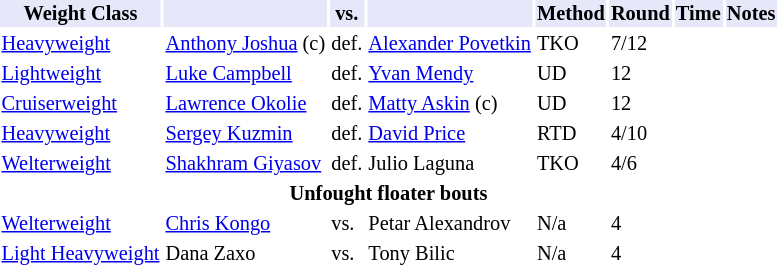<table class="toccolours" style="font-size: 85%;">
<tr>
<th style="background:#e6e8fa; color:#000; text-align:center;">Weight Class</th>
<th style="background:#e6e8fa; color:#000; text-align:center;"></th>
<th style="background:#e6e8fa; color:#000; text-align:center;">vs.</th>
<th style="background:#e6e8fa; color:#000; text-align:center;"></th>
<th style="background:#e6e8fa; color:#000; text-align:center;">Method</th>
<th style="background:#e6e8fa; color:#000; text-align:center;">Round</th>
<th style="background:#e6e8fa; color:#000; text-align:center;">Time</th>
<th style="background:#e6e8fa; color:#000; text-align:center;">Notes</th>
</tr>
<tr>
<td><a href='#'>Heavyweight</a></td>
<td><a href='#'>Anthony Joshua</a> (c)</td>
<td>def.</td>
<td><a href='#'>Alexander Povetkin</a></td>
<td>TKO</td>
<td>7/12</td>
<td></td>
<td></td>
</tr>
<tr>
<td><a href='#'>Lightweight</a></td>
<td><a href='#'>Luke Campbell</a></td>
<td>def.</td>
<td><a href='#'>Yvan Mendy</a></td>
<td>UD</td>
<td>12</td>
<td></td>
<td></td>
</tr>
<tr>
<td><a href='#'>Cruiserweight</a></td>
<td><a href='#'>Lawrence Okolie</a></td>
<td>def.</td>
<td><a href='#'>Matty Askin</a> (c)</td>
<td>UD</td>
<td>12</td>
<td></td>
<td></td>
</tr>
<tr>
<td><a href='#'>Heavyweight</a></td>
<td><a href='#'>Sergey Kuzmin</a></td>
<td>def.</td>
<td><a href='#'>David Price</a></td>
<td>RTD</td>
<td>4/10</td>
<td></td>
<td></td>
</tr>
<tr>
<td><a href='#'>Welterweight</a></td>
<td><a href='#'>Shakhram Giyasov</a></td>
<td>def.</td>
<td>Julio Laguna</td>
<td>TKO</td>
<td>4/6</td>
<td></td>
<td></td>
</tr>
<tr>
<th colspan=8>Unfought floater bouts</th>
</tr>
<tr>
<td><a href='#'>Welterweight</a></td>
<td><a href='#'>Chris Kongo</a></td>
<td>vs.</td>
<td>Petar Alexandrov</td>
<td>N/a</td>
<td>4</td>
<td></td>
<td></td>
</tr>
<tr>
<td><a href='#'>Light Heavyweight</a></td>
<td>Dana Zaxo</td>
<td>vs.</td>
<td>Tony Bilic</td>
<td>N/a</td>
<td>4</td>
<td></td>
<td></td>
</tr>
</table>
